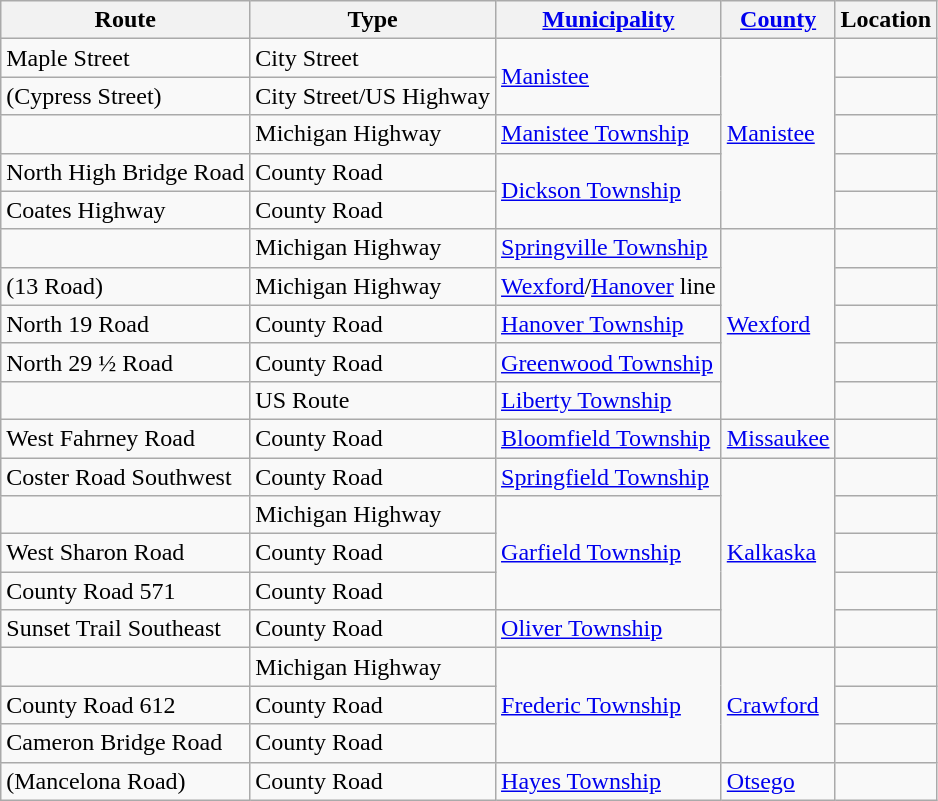<table class="wikitable">
<tr>
<th>Route</th>
<th>Type</th>
<th><a href='#'>Municipality</a></th>
<th><a href='#'>County</a></th>
<th>Location</th>
</tr>
<tr>
<td>Maple Street</td>
<td>City Street</td>
<td rowspan="2"><a href='#'>Manistee</a></td>
<td rowspan="5"><a href='#'>Manistee</a></td>
<td></td>
</tr>
<tr>
<td> (Cypress Street)</td>
<td>City Street/US Highway</td>
<td></td>
</tr>
<tr>
<td></td>
<td>Michigan Highway</td>
<td><a href='#'>Manistee Township</a></td>
<td></td>
</tr>
<tr>
<td>North High Bridge Road</td>
<td>County Road</td>
<td rowspan="2"><a href='#'>Dickson Township</a></td>
<td></td>
</tr>
<tr>
<td>Coates Highway</td>
<td>County Road</td>
<td></td>
</tr>
<tr>
<td></td>
<td>Michigan Highway</td>
<td><a href='#'>Springville Township</a></td>
<td rowspan="5"><a href='#'>Wexford</a></td>
<td></td>
</tr>
<tr>
<td> (13 Road)</td>
<td>Michigan Highway</td>
<td><a href='#'>Wexford</a>/<a href='#'>Hanover</a> line</td>
<td></td>
</tr>
<tr>
<td>North 19 Road</td>
<td>County Road</td>
<td><a href='#'>Hanover Township</a></td>
<td></td>
</tr>
<tr>
<td>North 29 ½ Road</td>
<td>County Road</td>
<td><a href='#'>Greenwood Township</a></td>
<td></td>
</tr>
<tr>
<td></td>
<td>US Route</td>
<td><a href='#'>Liberty Township</a></td>
<td></td>
</tr>
<tr>
<td>West Fahrney Road</td>
<td>County Road</td>
<td><a href='#'>Bloomfield Township</a></td>
<td><a href='#'>Missaukee</a></td>
<td></td>
</tr>
<tr>
<td>Coster Road Southwest</td>
<td>County Road</td>
<td><a href='#'>Springfield Township</a></td>
<td rowspan="5"><a href='#'>Kalkaska</a></td>
<td></td>
</tr>
<tr>
<td></td>
<td>Michigan Highway</td>
<td rowspan="3"><a href='#'>Garfield Township</a></td>
<td></td>
</tr>
<tr>
<td>West Sharon Road</td>
<td>County Road</td>
<td></td>
</tr>
<tr>
<td>County Road 571</td>
<td>County Road</td>
<td></td>
</tr>
<tr>
<td>Sunset Trail Southeast</td>
<td>County Road</td>
<td><a href='#'>Oliver Township</a></td>
<td></td>
</tr>
<tr>
<td></td>
<td>Michigan Highway</td>
<td rowspan="3"><a href='#'>Frederic Township</a></td>
<td rowspan="3"><a href='#'>Crawford</a></td>
<td></td>
</tr>
<tr>
<td>County Road 612</td>
<td>County Road</td>
<td></td>
</tr>
<tr>
<td>Cameron Bridge Road</td>
<td>County Road</td>
<td></td>
</tr>
<tr>
<td> (Mancelona Road)</td>
<td>County Road</td>
<td><a href='#'>Hayes Township</a></td>
<td><a href='#'>Otsego</a></td>
<td></td>
</tr>
</table>
